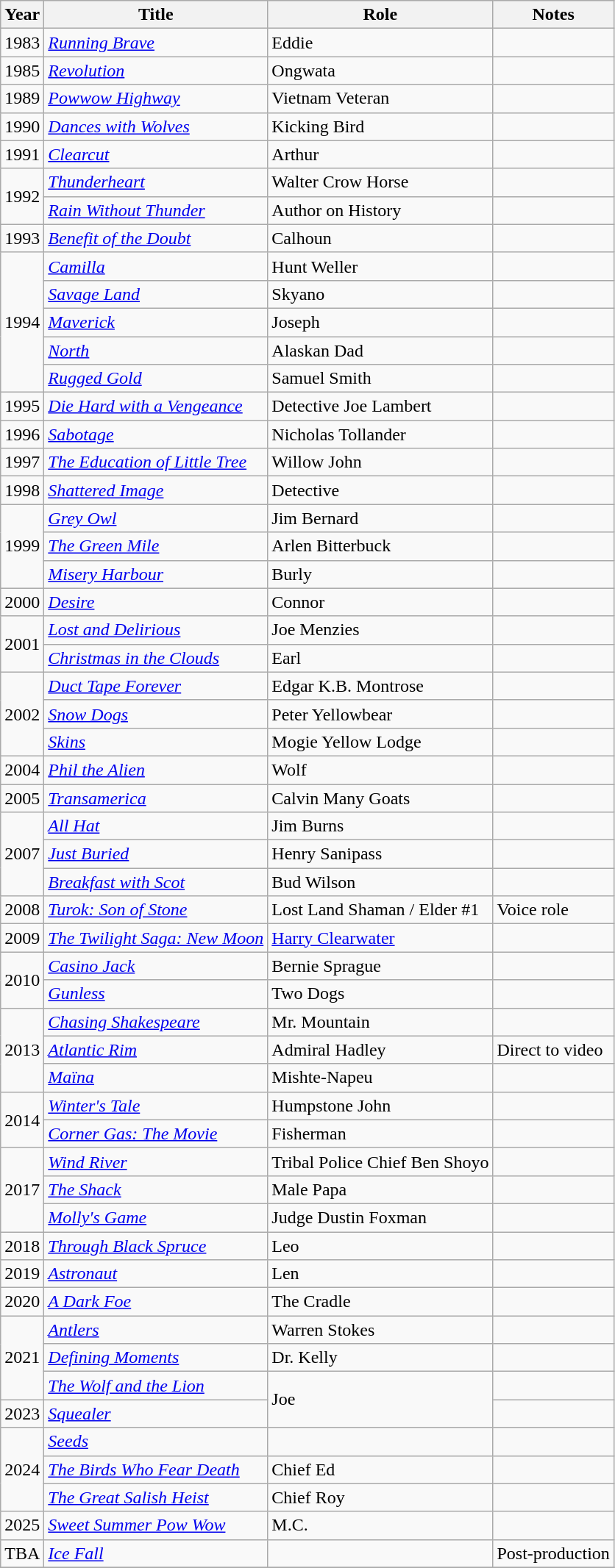<table class="wikitable sortable">
<tr>
<th>Year</th>
<th>Title</th>
<th>Role</th>
<th class="unsortable">Notes</th>
</tr>
<tr>
<td>1983</td>
<td><em><a href='#'>Running Brave</a></em></td>
<td>Eddie</td>
<td></td>
</tr>
<tr>
<td>1985</td>
<td><em><a href='#'>Revolution</a></em></td>
<td>Ongwata</td>
<td></td>
</tr>
<tr>
<td>1989</td>
<td><em><a href='#'>Powwow Highway</a></em></td>
<td>Vietnam Veteran</td>
<td></td>
</tr>
<tr>
<td>1990</td>
<td><em><a href='#'>Dances with Wolves</a></em></td>
<td>Kicking Bird</td>
<td></td>
</tr>
<tr>
<td>1991</td>
<td><em><a href='#'>Clearcut</a></em></td>
<td>Arthur</td>
<td></td>
</tr>
<tr>
<td rowspan=2>1992</td>
<td><em><a href='#'>Thunderheart</a></em></td>
<td>Walter Crow Horse</td>
<td></td>
</tr>
<tr>
<td><em><a href='#'>Rain Without Thunder</a></em></td>
<td>Author on History</td>
<td></td>
</tr>
<tr>
<td>1993</td>
<td><em><a href='#'>Benefit of the Doubt</a></em></td>
<td>Calhoun</td>
<td></td>
</tr>
<tr>
<td rowspan=5>1994</td>
<td><em><a href='#'>Camilla</a></em></td>
<td>Hunt Weller</td>
<td></td>
</tr>
<tr>
<td><em><a href='#'>Savage Land</a></em></td>
<td>Skyano</td>
<td></td>
</tr>
<tr>
<td><em><a href='#'>Maverick</a></em></td>
<td>Joseph</td>
<td></td>
</tr>
<tr>
<td><em><a href='#'>North</a></em></td>
<td>Alaskan Dad</td>
<td></td>
</tr>
<tr>
<td><em><a href='#'>Rugged Gold</a></em></td>
<td>Samuel Smith</td>
<td></td>
</tr>
<tr>
<td>1995</td>
<td><em><a href='#'>Die Hard with a Vengeance</a></em></td>
<td>Detective Joe Lambert</td>
<td></td>
</tr>
<tr>
<td>1996</td>
<td><em><a href='#'>Sabotage</a></em></td>
<td>Nicholas Tollander</td>
<td></td>
</tr>
<tr>
<td>1997</td>
<td data-sort-value="Education of Little Tree, The"><em><a href='#'>The Education of Little Tree</a></em></td>
<td>Willow John</td>
<td></td>
</tr>
<tr>
<td>1998</td>
<td><em><a href='#'>Shattered Image</a></em></td>
<td>Detective</td>
<td></td>
</tr>
<tr>
<td rowspan=3>1999</td>
<td><em><a href='#'>Grey Owl</a></em></td>
<td>Jim Bernard</td>
<td></td>
</tr>
<tr>
<td data-sort-value="Green Mile, The"><em><a href='#'>The Green Mile</a></em></td>
<td>Arlen Bitterbuck</td>
<td></td>
</tr>
<tr>
<td><em><a href='#'>Misery Harbour</a></em></td>
<td>Burly</td>
<td></td>
</tr>
<tr>
<td>2000</td>
<td><em><a href='#'>Desire</a></em></td>
<td>Connor</td>
<td></td>
</tr>
<tr>
<td rowspan=2>2001</td>
<td><em><a href='#'>Lost and Delirious</a></em></td>
<td>Joe Menzies</td>
<td></td>
</tr>
<tr>
<td><em><a href='#'>Christmas in the Clouds</a></em></td>
<td>Earl</td>
<td></td>
</tr>
<tr>
<td rowspan=3>2002</td>
<td><em><a href='#'>Duct Tape Forever</a></em></td>
<td>Edgar K.B. Montrose</td>
<td></td>
</tr>
<tr>
<td><em><a href='#'>Snow Dogs</a></em></td>
<td>Peter Yellowbear</td>
<td></td>
</tr>
<tr>
<td><em><a href='#'>Skins</a></em></td>
<td>Mogie Yellow Lodge</td>
<td></td>
</tr>
<tr>
<td>2004</td>
<td><em><a href='#'>Phil the Alien</a></em></td>
<td>Wolf</td>
<td></td>
</tr>
<tr>
<td>2005</td>
<td><em><a href='#'>Transamerica</a></em></td>
<td>Calvin Many Goats</td>
<td></td>
</tr>
<tr>
<td rowspan=3>2007</td>
<td><em><a href='#'>All Hat</a></em></td>
<td>Jim Burns</td>
<td></td>
</tr>
<tr>
<td><em><a href='#'>Just Buried</a></em></td>
<td>Henry Sanipass</td>
<td></td>
</tr>
<tr>
<td><em><a href='#'>Breakfast with Scot</a></em></td>
<td>Bud Wilson</td>
<td></td>
</tr>
<tr>
<td>2008</td>
<td><em><a href='#'>Turok: Son of Stone</a></em></td>
<td>Lost Land Shaman / Elder #1</td>
<td>Voice role</td>
</tr>
<tr>
<td>2009</td>
<td data-sort-value="Twilight Saga: New Moon, The"><em><a href='#'>The Twilight Saga: New Moon</a></em></td>
<td><a href='#'>Harry Clearwater</a></td>
<td></td>
</tr>
<tr>
<td rowspan=2>2010</td>
<td><em><a href='#'>Casino Jack</a></em></td>
<td>Bernie Sprague</td>
<td></td>
</tr>
<tr>
<td><em><a href='#'>Gunless</a></em></td>
<td>Two Dogs</td>
<td></td>
</tr>
<tr>
<td rowspan=3>2013</td>
<td><em><a href='#'>Chasing Shakespeare</a></em></td>
<td>Mr. Mountain</td>
<td></td>
</tr>
<tr>
<td><em><a href='#'>Atlantic Rim</a></em></td>
<td>Admiral Hadley</td>
<td>Direct to video</td>
</tr>
<tr>
<td><em><a href='#'>Maïna</a></em></td>
<td>Mishte-Napeu</td>
<td></td>
</tr>
<tr>
<td rowspan=2>2014</td>
<td><em><a href='#'>Winter's Tale</a></em></td>
<td>Humpstone John</td>
<td></td>
</tr>
<tr>
<td><em><a href='#'>Corner Gas: The Movie</a></em></td>
<td>Fisherman</td>
<td></td>
</tr>
<tr>
<td rowspan=3>2017</td>
<td><em><a href='#'>Wind River</a></em></td>
<td>Tribal Police Chief Ben Shoyo</td>
<td></td>
</tr>
<tr>
<td data-sort-value="Shack, The"><em><a href='#'>The Shack</a></em></td>
<td>Male Papa</td>
<td></td>
</tr>
<tr>
<td><em><a href='#'>Molly's Game</a></em></td>
<td>Judge Dustin Foxman</td>
<td></td>
</tr>
<tr>
<td>2018</td>
<td><em><a href='#'>Through Black Spruce</a></em></td>
<td>Leo</td>
<td></td>
</tr>
<tr>
<td>2019</td>
<td><em><a href='#'>Astronaut</a></em></td>
<td>Len</td>
<td></td>
</tr>
<tr>
<td>2020</td>
<td data-sort-value="Dark Foe, A"><em><a href='#'>A Dark Foe</a></em></td>
<td>The Cradle</td>
<td></td>
</tr>
<tr>
<td rowspan=3>2021</td>
<td><em><a href='#'>Antlers</a></em></td>
<td>Warren Stokes</td>
<td></td>
</tr>
<tr>
<td><em><a href='#'>Defining Moments</a></em></td>
<td>Dr. Kelly</td>
<td></td>
</tr>
<tr>
<td data-sort-value="Wolf and the Lion, The"><em><a href='#'>The Wolf and the Lion</a></em></td>
<td rowspan="2">Joe</td>
<td></td>
</tr>
<tr>
<td>2023</td>
<td><em><a href='#'>Squealer</a></em></td>
<td></td>
</tr>
<tr>
<td rowspan=3>2024</td>
<td><em><a href='#'>Seeds</a></em></td>
<td></td>
</tr>
<tr>
<td data-sort-value="Birds Who Fear Death, The"><em><a href='#'>The Birds Who Fear Death</a></em></td>
<td>Chief Ed</td>
<td></td>
</tr>
<tr>
<td data-sort-value="Great Salish Heist, The"><em><a href='#'>The Great Salish Heist</a></em></td>
<td>Chief Roy</td>
<td></td>
</tr>
<tr>
<td>2025</td>
<td><em><a href='#'>Sweet Summer Pow Wow</a></em></td>
<td>M.C.</td>
<td></td>
</tr>
<tr>
<td>TBA</td>
<td><em><a href='#'>Ice Fall</a></em></td>
<td></td>
<td>Post-production</td>
</tr>
<tr>
</tr>
</table>
